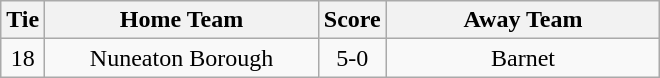<table class="wikitable" style="text-align:center;">
<tr>
<th width=20>Tie</th>
<th width=175>Home Team</th>
<th width=20>Score</th>
<th width=175>Away Team</th>
</tr>
<tr>
<td>18</td>
<td>Nuneaton Borough</td>
<td>5-0</td>
<td>Barnet</td>
</tr>
</table>
